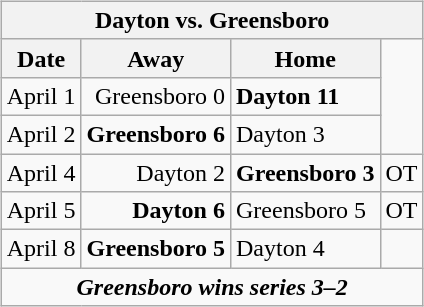<table cellspacing="10">
<tr>
<td valign="top"><br><table class="wikitable">
<tr>
<th bgcolor="#DDDDDD" colspan="4">Dayton vs. Greensboro</th>
</tr>
<tr>
<th>Date</th>
<th>Away</th>
<th>Home</th>
</tr>
<tr>
<td>April 1</td>
<td align="right">Greensboro 0</td>
<td><strong>Dayton 11</strong></td>
</tr>
<tr>
<td>April 2</td>
<td align="right"><strong>Greensboro 6</strong></td>
<td>Dayton 3</td>
</tr>
<tr>
<td>April 4</td>
<td align="right">Dayton 2</td>
<td><strong>Greensboro 3</strong></td>
<td>OT</td>
</tr>
<tr>
<td>April 5</td>
<td align="right"><strong>Dayton 6</strong></td>
<td>Greensboro 5</td>
<td>OT</td>
</tr>
<tr>
<td>April 8</td>
<td align="right"><strong>Greensboro 5</strong></td>
<td>Dayton 4</td>
</tr>
<tr align="center">
<td colspan="4"><strong><em>Greensboro wins series 3–2</em></strong></td>
</tr>
</table>
</td>
</tr>
</table>
